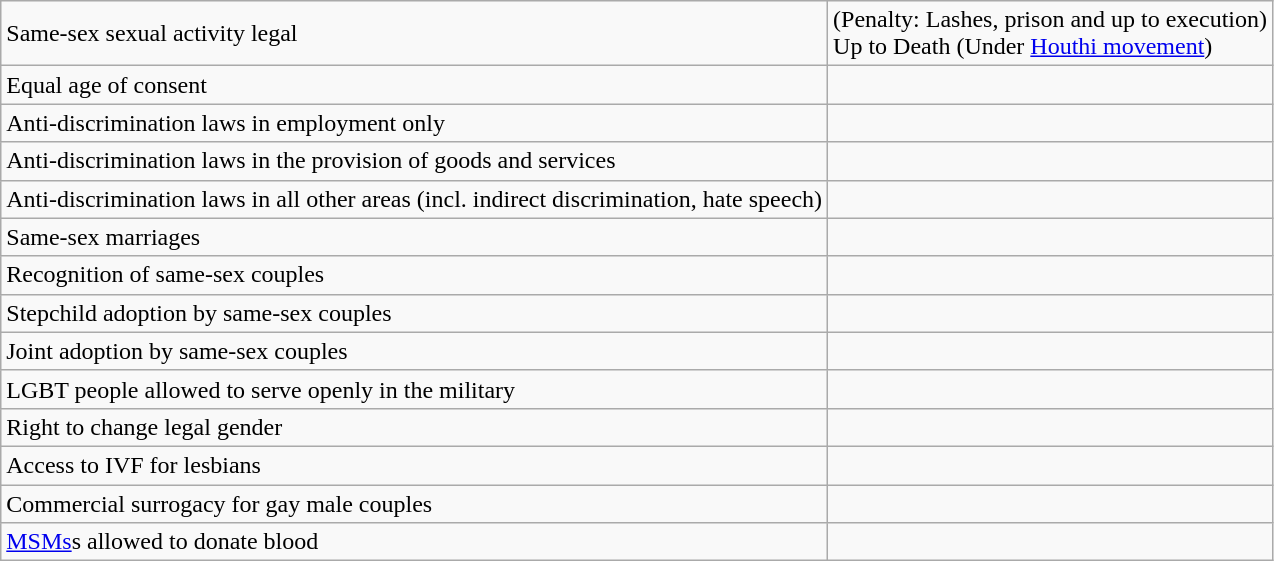<table class="wikitable">
<tr>
<td>Same-sex sexual activity legal</td>
<td> (Penalty: Lashes, prison and up to execution)<br> Up to Death (Under <a href='#'>Houthi movement</a>)</td>
</tr>
<tr>
<td>Equal age of consent</td>
<td></td>
</tr>
<tr>
<td>Anti-discrimination laws in employment only</td>
<td></td>
</tr>
<tr>
<td>Anti-discrimination laws in the provision of goods and services</td>
<td></td>
</tr>
<tr>
<td>Anti-discrimination laws in all other areas (incl. indirect discrimination, hate speech)</td>
<td></td>
</tr>
<tr>
<td>Same-sex marriages</td>
<td></td>
</tr>
<tr>
<td>Recognition of same-sex couples</td>
<td></td>
</tr>
<tr>
<td>Stepchild adoption by same-sex couples</td>
<td></td>
</tr>
<tr>
<td>Joint adoption by same-sex couples</td>
<td></td>
</tr>
<tr>
<td>LGBT people allowed to serve openly in the military</td>
<td></td>
</tr>
<tr>
<td>Right to change legal gender</td>
<td></td>
</tr>
<tr>
<td>Access to IVF for lesbians</td>
<td></td>
</tr>
<tr>
<td>Commercial surrogacy for gay male couples</td>
<td></td>
</tr>
<tr>
<td><a href='#'>MSMs</a>s allowed to donate blood</td>
<td></td>
</tr>
</table>
